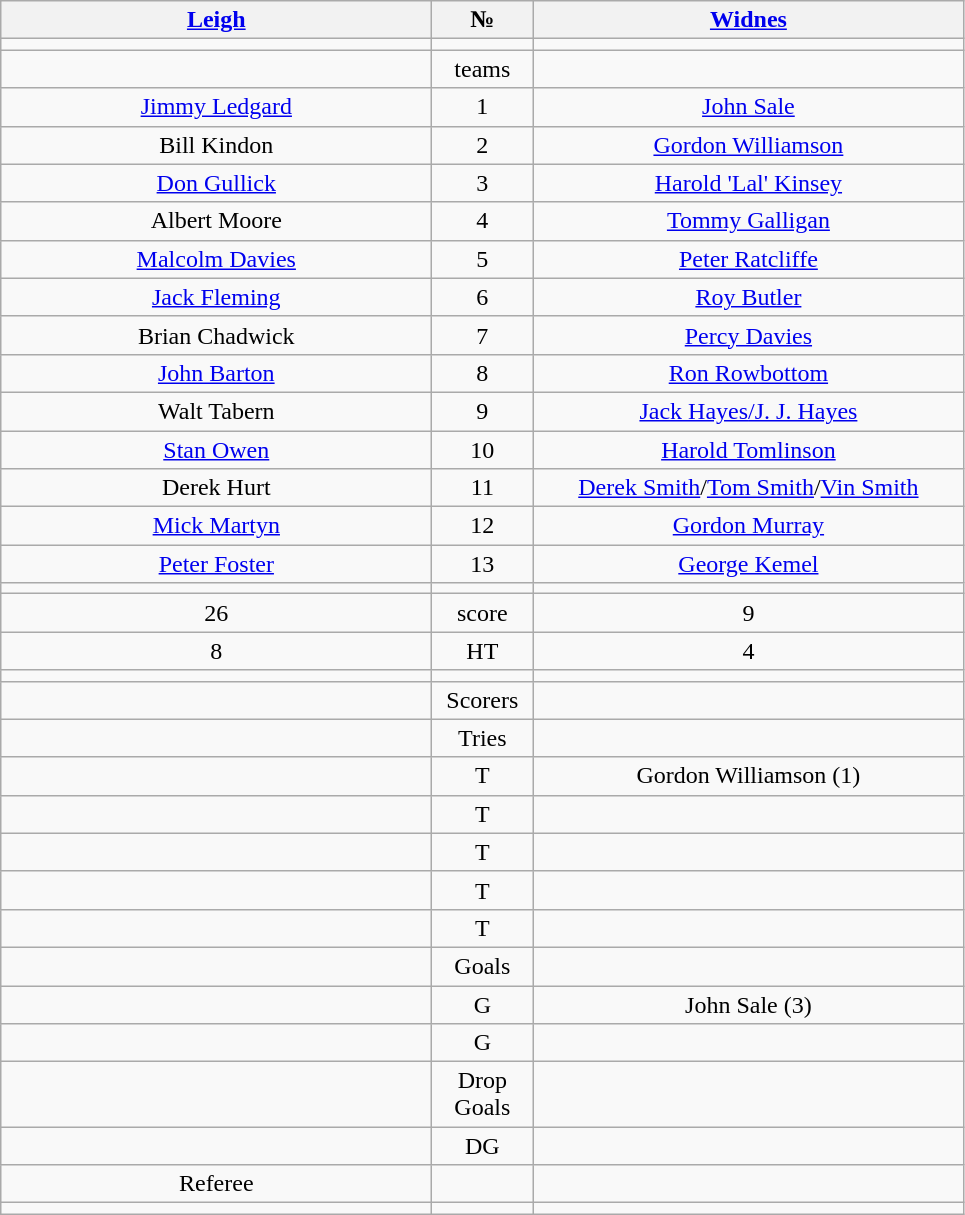<table class="wikitable" style="text-align:center;">
<tr>
<th width=280 abbr="Leigh"><a href='#'>Leigh</a></th>
<th width=60 abbr="Number">№</th>
<th width=280 abbr="Widnes"><a href='#'>Widnes</a></th>
</tr>
<tr>
<td></td>
<td></td>
<td></td>
</tr>
<tr>
<td></td>
<td>teams</td>
<td></td>
</tr>
<tr>
<td><a href='#'>Jimmy Ledgard</a></td>
<td>1</td>
<td><a href='#'>John Sale</a></td>
</tr>
<tr>
<td>Bill Kindon</td>
<td>2</td>
<td><a href='#'>Gordon Williamson</a></td>
</tr>
<tr>
<td><a href='#'>Don Gullick</a></td>
<td>3</td>
<td><a href='#'>Harold 'Lal' Kinsey</a></td>
</tr>
<tr>
<td>Albert Moore</td>
<td>4</td>
<td><a href='#'>Tommy Galligan</a></td>
</tr>
<tr>
<td><a href='#'>Malcolm Davies</a></td>
<td>5</td>
<td><a href='#'>Peter Ratcliffe</a></td>
</tr>
<tr>
<td><a href='#'>Jack Fleming</a></td>
<td>6</td>
<td><a href='#'>Roy Butler</a></td>
</tr>
<tr>
<td>Brian Chadwick</td>
<td>7</td>
<td><a href='#'>Percy Davies</a></td>
</tr>
<tr>
<td><a href='#'>John Barton</a></td>
<td>8</td>
<td><a href='#'>Ron Rowbottom</a></td>
</tr>
<tr>
<td>Walt Tabern</td>
<td>9</td>
<td><a href='#'>Jack Hayes</a><a href='#'>/J. J. Hayes</a></td>
</tr>
<tr>
<td><a href='#'>Stan Owen</a></td>
<td>10</td>
<td><a href='#'>Harold Tomlinson</a></td>
</tr>
<tr>
<td>Derek Hurt</td>
<td>11</td>
<td><a href='#'>Derek Smith</a>/<a href='#'>Tom Smith</a>/<a href='#'>Vin Smith</a></td>
</tr>
<tr>
<td><a href='#'>Mick Martyn</a></td>
<td>12</td>
<td><a href='#'>Gordon Murray</a></td>
</tr>
<tr>
<td><a href='#'>Peter Foster</a></td>
<td>13</td>
<td><a href='#'>George Kemel</a></td>
</tr>
<tr>
<td></td>
<td></td>
<td></td>
</tr>
<tr>
<td>26</td>
<td>score</td>
<td>9</td>
</tr>
<tr>
<td>8</td>
<td>HT</td>
<td>4</td>
</tr>
<tr>
<td></td>
<td></td>
<td></td>
</tr>
<tr>
<td></td>
<td>Scorers</td>
<td></td>
</tr>
<tr>
<td></td>
<td>Tries</td>
<td></td>
</tr>
<tr>
<td></td>
<td>T</td>
<td>Gordon Williamson (1)</td>
</tr>
<tr>
<td></td>
<td>T</td>
<td></td>
</tr>
<tr>
<td></td>
<td>T</td>
<td></td>
</tr>
<tr>
<td></td>
<td>T</td>
<td></td>
</tr>
<tr>
<td></td>
<td>T</td>
<td></td>
</tr>
<tr>
<td></td>
<td>Goals</td>
<td></td>
</tr>
<tr>
<td></td>
<td>G</td>
<td>John Sale (3)</td>
</tr>
<tr>
<td></td>
<td>G</td>
<td></td>
</tr>
<tr>
<td></td>
<td>Drop Goals</td>
<td></td>
</tr>
<tr>
<td></td>
<td>DG</td>
<td></td>
</tr>
<tr>
<td>Referee</td>
<td></td>
<td></td>
</tr>
<tr>
<td></td>
<td></td>
<td></td>
</tr>
</table>
